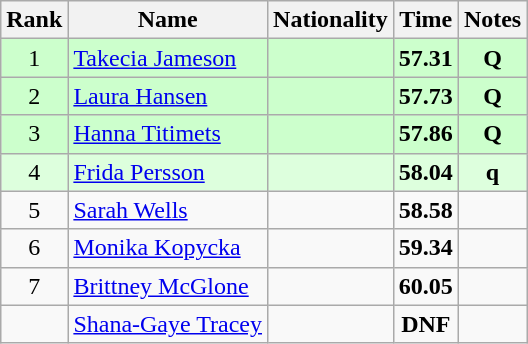<table class="wikitable sortable" style="text-align:center">
<tr>
<th>Rank</th>
<th>Name</th>
<th>Nationality</th>
<th>Time</th>
<th>Notes</th>
</tr>
<tr bgcolor=ccffcc>
<td>1</td>
<td align=left><a href='#'>Takecia Jameson</a></td>
<td align=left></td>
<td><strong>57.31</strong></td>
<td><strong>Q</strong></td>
</tr>
<tr bgcolor=ccffcc>
<td>2</td>
<td align=left><a href='#'>Laura Hansen</a></td>
<td align=left></td>
<td><strong>57.73</strong></td>
<td><strong>Q</strong></td>
</tr>
<tr bgcolor=ccffcc>
<td>3</td>
<td align=left><a href='#'>Hanna Titimets</a></td>
<td align=left></td>
<td><strong>57.86</strong></td>
<td><strong>Q</strong></td>
</tr>
<tr bgcolor=ddffdd>
<td>4</td>
<td align=left><a href='#'>Frida Persson</a></td>
<td align=left></td>
<td><strong>58.04</strong></td>
<td><strong>q</strong></td>
</tr>
<tr>
<td>5</td>
<td align=left><a href='#'>Sarah Wells</a></td>
<td align=left></td>
<td><strong>58.58</strong></td>
<td></td>
</tr>
<tr>
<td>6</td>
<td align=left><a href='#'>Monika Kopycka</a></td>
<td align=left></td>
<td><strong>59.34</strong></td>
<td></td>
</tr>
<tr>
<td>7</td>
<td align=left><a href='#'>Brittney McGlone</a></td>
<td align=left></td>
<td><strong>60.05</strong></td>
<td></td>
</tr>
<tr>
<td></td>
<td align=left><a href='#'>Shana-Gaye Tracey</a></td>
<td align=left></td>
<td><strong>DNF</strong></td>
<td></td>
</tr>
</table>
